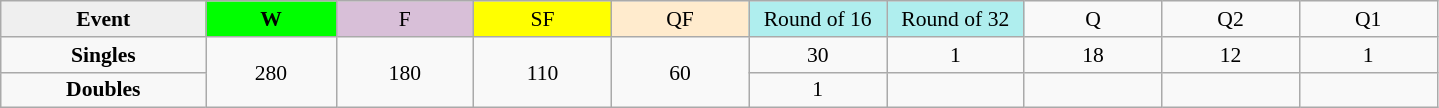<table class=wikitable style=font-size:90%;text-align:center>
<tr>
<td style="width:130px; background:#efefef;"><strong>Event</strong></td>
<td style="width:80px; background:lime;"><strong>W</strong></td>
<td style="width:85px; background:thistle;">F</td>
<td style="width:85px; background:#ffff00;">SF</td>
<td style="width:85px; background:#ffebcd;">QF</td>
<td style="width:85px; background:#afeeee;">Round of 16</td>
<td style="width:85px; background:#afeeee;">Round of 32</td>
<td style="width:85px;">Q</td>
<td style="width:85px;">Q2</td>
<td style="width:85px;">Q1</td>
</tr>
<tr>
<th style="background:#f8f8f8;">Singles</th>
<td rowspan=2>280</td>
<td rowspan=2>180</td>
<td rowspan=2>110</td>
<td rowspan=2>60</td>
<td>30</td>
<td>1</td>
<td>18</td>
<td>12</td>
<td>1</td>
</tr>
<tr>
<th style="background:#f8f8f8;">Doubles</th>
<td>1</td>
<td></td>
<td></td>
<td></td>
<td></td>
</tr>
</table>
